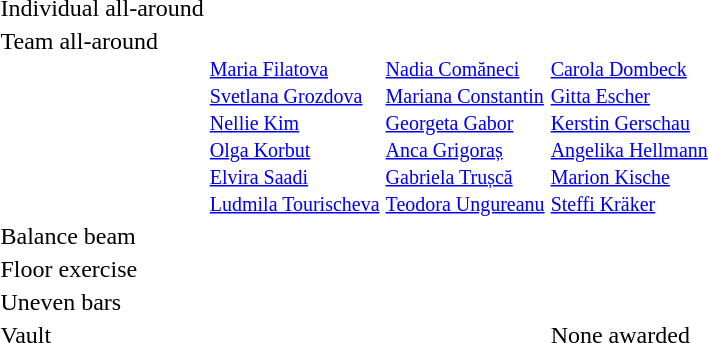<table>
<tr valign="top">
<td>Individual all-around<br></td>
<td></td>
<td></td>
<td></td>
</tr>
<tr valign="top">
<td>Team all-around<br></td>
<td><small><br><a href='#'>Maria Filatova</a><br><a href='#'>Svetlana Grozdova</a><br><a href='#'>Nellie Kim</a><br><a href='#'>Olga Korbut</a><br><a href='#'>Elvira Saadi</a><br><a href='#'>Ludmila Tourischeva</a></small></td>
<td><small><br><a href='#'>Nadia Comăneci</a><br><a href='#'>Mariana Constantin</a><br><a href='#'>Georgeta Gabor</a><br><a href='#'>Anca Grigoraș</a><br><a href='#'>Gabriela Trușcă</a><br><a href='#'>Teodora Ungureanu</a></small></td>
<td><small><br><a href='#'>Carola Dombeck</a><br><a href='#'>Gitta Escher</a><br><a href='#'>Kerstin Gerschau</a><br><a href='#'>Angelika Hellmann</a><br><a href='#'>Marion Kische</a><br><a href='#'>Steffi Kräker</a></small></td>
</tr>
<tr valign="top">
<td>Balance beam<br></td>
<td></td>
<td></td>
<td></td>
</tr>
<tr valign="top">
<td>Floor exercise<br></td>
<td></td>
<td></td>
<td></td>
</tr>
<tr valign="top">
<td>Uneven bars<br></td>
<td></td>
<td></td>
<td></td>
</tr>
<tr valign="top">
<td>Vault<br></td>
<td></td>
<td> <br></td>
<td>None awarded</td>
</tr>
</table>
